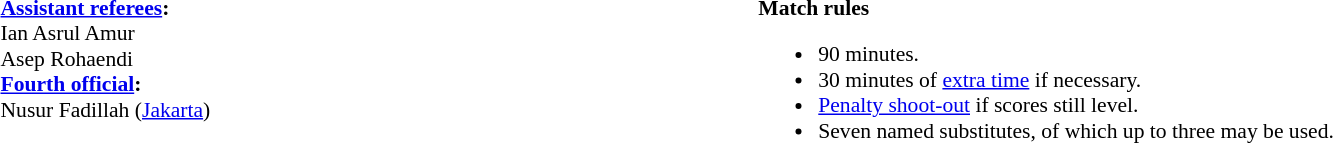<table width=100% style="font-size:90%">
<tr>
<td style="width:40%; vertical-align:top;"><br><strong><a href='#'>Assistant referees</a>:</strong>
<br>Ian Asrul Amur
<br>Asep Rohaendi
<br><strong><a href='#'>Fourth official</a>:</strong>
<br>Nusur Fadillah (<a href='#'>Jakarta</a>)</td>
<td style="width:60%; vertical-align:top;"><br><strong>Match rules</strong><ul><li>90 minutes.</li><li>30 minutes of <a href='#'>extra time</a> if necessary.</li><li><a href='#'>Penalty shoot-out</a> if scores still level.</li><li>Seven named substitutes, of which up to three may be used.</li></ul></td>
</tr>
</table>
